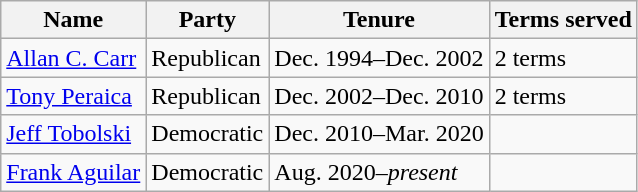<table class="wikitable mw-collapsible mw-collapsed">
<tr>
<th scope="col">Name</th>
<th scope="col">Party</th>
<th scope="col">Tenure</th>
<th scope="col">Terms served</th>
</tr>
<tr>
<td><a href='#'>Allan C. Carr</a></td>
<td>Republican</td>
<td>Dec. 1994–Dec. 2002</td>
<td>2 terms</td>
</tr>
<tr>
<td><a href='#'>Tony Peraica</a></td>
<td>Republican</td>
<td>Dec. 2002–Dec. 2010</td>
<td>2 terms</td>
</tr>
<tr>
<td><a href='#'>Jeff Tobolski</a></td>
<td>Democratic</td>
<td>Dec. 2010–Mar. 2020</td>
<td></td>
</tr>
<tr>
<td><a href='#'>Frank Aguilar</a></td>
<td>Democratic</td>
<td>Aug. 2020–<em>present</em></td>
<td></td>
</tr>
</table>
